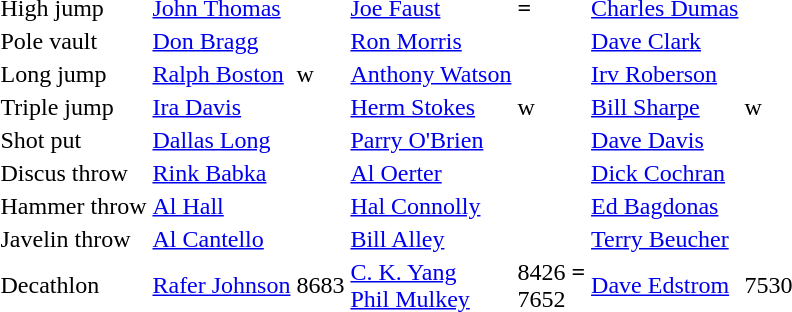<table>
<tr>
<td>High jump</td>
<td><a href='#'>John Thomas</a></td>
<td><strong></strong></td>
<td><a href='#'>Joe Faust</a></td>
<td><strong>=</strong></td>
<td><a href='#'>Charles Dumas</a></td>
<td></td>
</tr>
<tr>
<td>Pole vault</td>
<td><a href='#'>Don Bragg</a></td>
<td><strong></strong></td>
<td><a href='#'>Ron Morris</a></td>
<td></td>
<td><a href='#'>Dave Clark</a></td>
<td></td>
</tr>
<tr>
<td>Long jump</td>
<td><a href='#'>Ralph Boston</a></td>
<td>w</td>
<td><a href='#'>Anthony Watson</a></td>
<td></td>
<td><a href='#'>Irv Roberson</a></td>
<td></td>
</tr>
<tr>
<td>Triple jump</td>
<td><a href='#'>Ira Davis</a></td>
<td></td>
<td><a href='#'>Herm Stokes</a></td>
<td>w</td>
<td><a href='#'>Bill Sharpe</a></td>
<td>w</td>
</tr>
<tr>
<td>Shot put</td>
<td><a href='#'>Dallas Long</a></td>
<td></td>
<td><a href='#'>Parry O'Brien</a></td>
<td></td>
<td><a href='#'>Dave Davis</a></td>
<td></td>
</tr>
<tr>
<td>Discus throw</td>
<td><a href='#'>Rink Babka</a></td>
<td></td>
<td><a href='#'>Al Oerter</a></td>
<td></td>
<td><a href='#'>Dick Cochran</a></td>
<td></td>
</tr>
<tr>
<td>Hammer throw</td>
<td><a href='#'>Al Hall</a></td>
<td></td>
<td><a href='#'>Hal Connolly</a></td>
<td></td>
<td><a href='#'>Ed Bagdonas</a></td>
<td></td>
</tr>
<tr>
<td>Javelin throw</td>
<td><a href='#'>Al Cantello</a></td>
<td></td>
<td><a href='#'>Bill Alley</a></td>
<td></td>
<td><a href='#'>Terry Beucher</a></td>
<td></td>
</tr>
<tr>
<td>Decathlon</td>
<td><a href='#'>Rafer Johnson</a></td>
<td>8683  <strong></strong></td>
<td><a href='#'>C. K. Yang</a> <br><a href='#'>Phil Mulkey</a></td>
<td>8426  <strong>=</strong><br>7652</td>
<td><a href='#'>Dave Edstrom</a></td>
<td>7530</td>
</tr>
</table>
